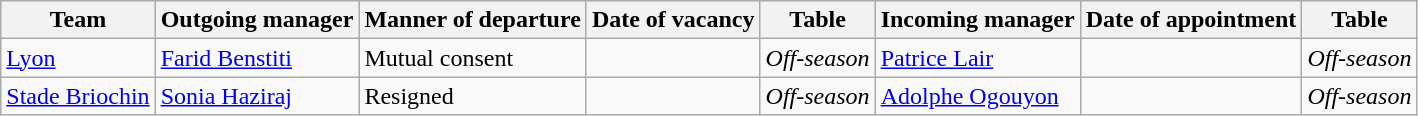<table class="wikitable">
<tr>
<th>Team</th>
<th>Outgoing manager</th>
<th>Manner of departure</th>
<th>Date of vacancy</th>
<th>Table</th>
<th>Incoming manager</th>
<th>Date of appointment</th>
<th>Table</th>
</tr>
<tr>
<td><a href='#'>Lyon</a></td>
<td> <a href='#'>Farid Benstiti</a></td>
<td>Mutual consent</td>
<td></td>
<td><em>Off-season</em></td>
<td> <a href='#'>Patrice Lair</a></td>
<td></td>
<td><em>Off-season</em></td>
</tr>
<tr>
<td><a href='#'>Stade Briochin</a></td>
<td> <a href='#'>Sonia Haziraj</a></td>
<td>Resigned</td>
<td></td>
<td><em>Off-season</em></td>
<td> <a href='#'>Adolphe Ogouyon</a></td>
<td></td>
<td><em>Off-season</em></td>
</tr>
</table>
